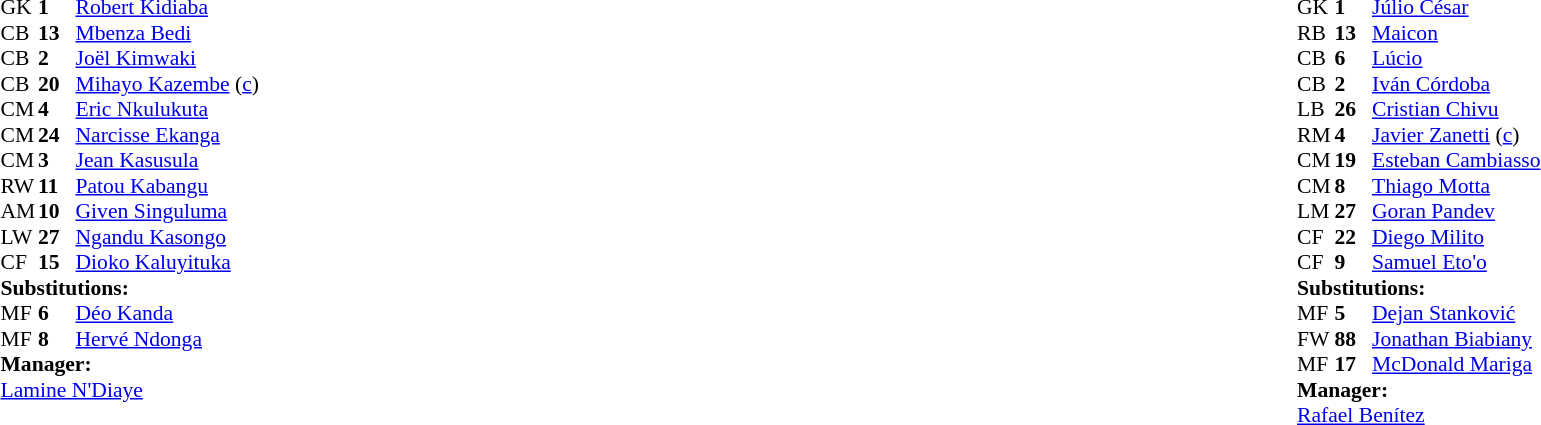<table width=100%>
<tr>
<td valign="top" width="50%"><br><table style="font-size: 90%" cellspacing="0" cellpadding="0">
<tr>
<td colspan="4"></td>
</tr>
<tr>
<th width=25></th>
<th width=25></th>
</tr>
<tr>
<td>GK</td>
<td><strong>1</strong></td>
<td> <a href='#'>Robert Kidiaba</a></td>
</tr>
<tr>
<td>CB</td>
<td><strong>13</strong></td>
<td> <a href='#'>Mbenza Bedi</a></td>
<td></td>
</tr>
<tr>
<td>CB</td>
<td><strong>2</strong></td>
<td> <a href='#'>Joël Kimwaki</a></td>
</tr>
<tr>
<td>CB</td>
<td><strong>20</strong></td>
<td> <a href='#'>Mihayo Kazembe</a> (<a href='#'>c</a>)</td>
</tr>
<tr>
<td>CM</td>
<td><strong>4</strong></td>
<td> <a href='#'>Eric Nkulukuta</a></td>
</tr>
<tr>
<td>CM</td>
<td><strong>24</strong></td>
<td> <a href='#'>Narcisse Ekanga</a></td>
<td></td>
</tr>
<tr>
<td>CM</td>
<td><strong>3</strong></td>
<td> <a href='#'>Jean Kasusula</a></td>
<td></td>
</tr>
<tr>
<td>RW</td>
<td><strong>11</strong></td>
<td> <a href='#'>Patou Kabangu</a></td>
</tr>
<tr>
<td>AM</td>
<td><strong>10</strong></td>
<td> <a href='#'>Given Singuluma</a></td>
</tr>
<tr>
<td>LW</td>
<td><strong>27</strong></td>
<td> <a href='#'>Ngandu Kasongo</a></td>
<td></td>
<td></td>
</tr>
<tr>
<td>CF</td>
<td><strong>15</strong></td>
<td> <a href='#'>Dioko Kaluyituka</a></td>
<td></td>
<td></td>
</tr>
<tr>
<td colspan=3><strong>Substitutions:</strong></td>
</tr>
<tr>
<td>MF</td>
<td><strong>6</strong></td>
<td> <a href='#'>Déo Kanda</a></td>
<td></td>
<td></td>
</tr>
<tr>
<td>MF</td>
<td><strong>8</strong></td>
<td> <a href='#'>Hervé Ndonga</a></td>
<td></td>
<td></td>
</tr>
<tr>
<td colspan=3><strong>Manager:</strong></td>
</tr>
<tr>
<td colspan=4> <a href='#'>Lamine N'Diaye</a></td>
</tr>
</table>
</td>
<td valign="top"></td>
<td valign="top" width="50%"><br><table style="font-size: 90%" cellspacing="0" cellpadding="0" align=center>
<tr>
<td colspan="4"></td>
</tr>
<tr>
<th width=25></th>
<th width=25></th>
</tr>
<tr>
<td>GK</td>
<td><strong>1</strong></td>
<td> <a href='#'>Júlio César</a></td>
</tr>
<tr>
<td>RB</td>
<td><strong>13</strong></td>
<td> <a href='#'>Maicon</a></td>
</tr>
<tr>
<td>CB</td>
<td><strong>6</strong></td>
<td> <a href='#'>Lúcio</a></td>
</tr>
<tr>
<td>CB</td>
<td><strong>2</strong></td>
<td> <a href='#'>Iván Córdoba</a></td>
</tr>
<tr>
<td>LB</td>
<td><strong>26</strong></td>
<td> <a href='#'>Cristian Chivu</a></td>
<td></td>
<td></td>
</tr>
<tr>
<td>RM</td>
<td><strong>4</strong></td>
<td> <a href='#'>Javier Zanetti</a> (<a href='#'>c</a>)</td>
</tr>
<tr>
<td>CM</td>
<td><strong>19</strong></td>
<td> <a href='#'>Esteban Cambiasso</a></td>
</tr>
<tr>
<td>CM</td>
<td><strong>8</strong></td>
<td> <a href='#'>Thiago Motta</a></td>
<td></td>
<td></td>
</tr>
<tr>
<td>LM</td>
<td><strong>27</strong></td>
<td> <a href='#'>Goran Pandev</a></td>
</tr>
<tr>
<td>CF</td>
<td><strong>22</strong></td>
<td> <a href='#'>Diego Milito</a></td>
<td></td>
<td></td>
</tr>
<tr>
<td>CF</td>
<td><strong>9</strong></td>
<td> <a href='#'>Samuel Eto'o</a></td>
</tr>
<tr>
<td colspan=3><strong>Substitutions:</strong></td>
</tr>
<tr>
<td>MF</td>
<td><strong>5</strong></td>
<td> <a href='#'>Dejan Stanković</a></td>
<td></td>
<td></td>
</tr>
<tr>
<td>FW</td>
<td><strong>88</strong></td>
<td> <a href='#'>Jonathan Biabiany</a></td>
<td></td>
<td></td>
</tr>
<tr>
<td>MF</td>
<td><strong>17</strong></td>
<td> <a href='#'>McDonald Mariga</a></td>
<td></td>
<td></td>
</tr>
<tr>
<td colspan=3><strong>Manager:</strong></td>
</tr>
<tr>
<td colspan=4> <a href='#'>Rafael Benítez</a></td>
</tr>
</table>
</td>
</tr>
</table>
